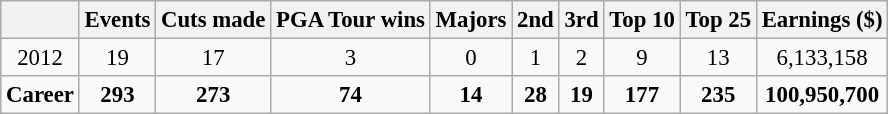<table class=wikitable style="font-size:95%;text-align:center">
<tr>
<th></th>
<th>Events</th>
<th>Cuts made</th>
<th>PGA Tour wins</th>
<th>Majors</th>
<th>2nd</th>
<th>3rd</th>
<th>Top 10</th>
<th>Top 25</th>
<th>Earnings ($)</th>
</tr>
<tr>
<td>2012</td>
<td>19</td>
<td>17</td>
<td>3</td>
<td>0</td>
<td>1</td>
<td>2</td>
<td>9</td>
<td>13</td>
<td>6,133,158</td>
</tr>
<tr>
<td><strong>Career</strong></td>
<td><strong>293</strong></td>
<td><strong>273</strong></td>
<td><strong>74</strong></td>
<td><strong>14</strong></td>
<td><strong>28</strong></td>
<td><strong>19</strong></td>
<td><strong>177</strong></td>
<td><strong>235</strong></td>
<td><strong>100,950,700</strong></td>
</tr>
</table>
